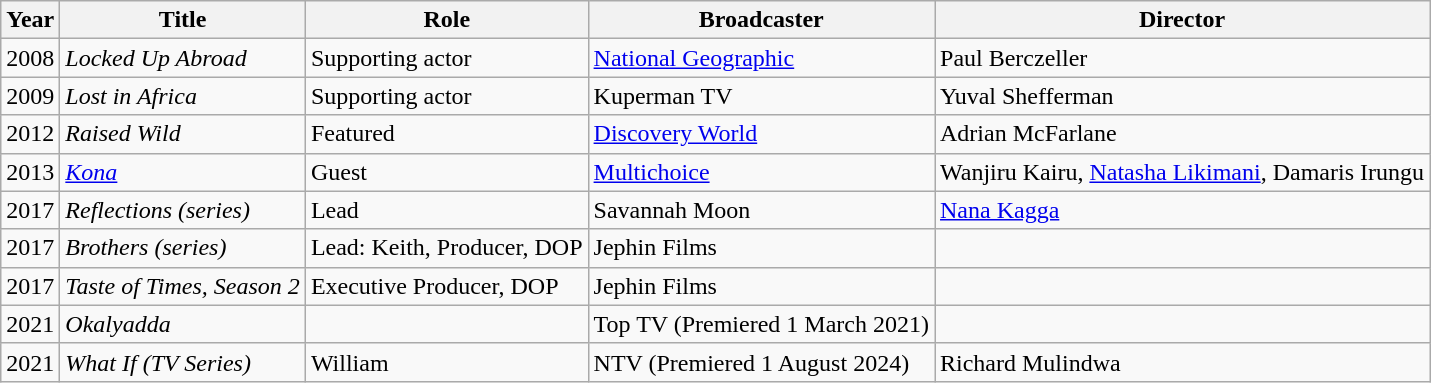<table class="wikitable">
<tr>
<th>Year</th>
<th>Title</th>
<th>Role</th>
<th>Broadcaster</th>
<th>Director</th>
</tr>
<tr>
<td>2008</td>
<td><em>Locked Up Abroad</em></td>
<td>Supporting actor</td>
<td><a href='#'>National Geographic</a></td>
<td>Paul Berczeller</td>
</tr>
<tr>
<td>2009</td>
<td><em>Lost in Africa</em></td>
<td>Supporting actor</td>
<td>Kuperman TV</td>
<td>Yuval Shefferman</td>
</tr>
<tr>
<td>2012</td>
<td><em>Raised Wild</em></td>
<td>Featured</td>
<td><a href='#'>Discovery World</a></td>
<td>Adrian McFarlane</td>
</tr>
<tr>
<td>2013</td>
<td><em><a href='#'>Kona</a></em></td>
<td>Guest</td>
<td><a href='#'>Multichoice</a></td>
<td>Wanjiru Kairu, <a href='#'>Natasha Likimani</a>, Damaris Irungu</td>
</tr>
<tr>
<td>2017</td>
<td><em>Reflections (series)</em></td>
<td>Lead</td>
<td>Savannah Moon</td>
<td><a href='#'>Nana Kagga</a></td>
</tr>
<tr>
<td>2017</td>
<td><em>Brothers (series)</em></td>
<td>Lead: Keith, Producer, DOP</td>
<td>Jephin Films</td>
<td></td>
</tr>
<tr>
<td>2017</td>
<td><em>Taste of Times, Season 2</em></td>
<td>Executive Producer, DOP</td>
<td>Jephin Films</td>
<td></td>
</tr>
<tr>
<td>2021</td>
<td><em>Okalyadda</em></td>
<td></td>
<td>Top TV (Premiered 1 March 2021)</td>
<td></td>
</tr>
<tr>
<td>2021</td>
<td><em>What If (TV Series)</em></td>
<td>William</td>
<td>NTV (Premiered 1 August 2024)</td>
<td>Richard Mulindwa</td>
</tr>
</table>
